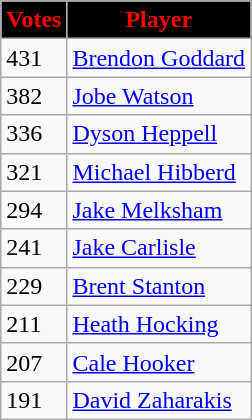<table class="wikitable">
<tr>
<th style="background:#000; color:red; text-align:center;">Votes</th>
<th style="background:#000; color:red; text-align:center;">Player</th>
</tr>
<tr>
<td>431</td>
<td><a href='#'>Brendon Goddard</a></td>
</tr>
<tr>
<td>382</td>
<td><a href='#'>Jobe Watson</a></td>
</tr>
<tr>
<td>336</td>
<td><a href='#'>Dyson Heppell</a></td>
</tr>
<tr>
<td>321</td>
<td><a href='#'>Michael Hibberd</a></td>
</tr>
<tr>
<td>294</td>
<td><a href='#'>Jake Melksham</a></td>
</tr>
<tr>
<td>241</td>
<td><a href='#'>Jake Carlisle</a></td>
</tr>
<tr>
<td>229</td>
<td><a href='#'>Brent Stanton</a></td>
</tr>
<tr>
<td>211</td>
<td><a href='#'>Heath Hocking</a></td>
</tr>
<tr>
<td>207</td>
<td><a href='#'>Cale Hooker</a></td>
</tr>
<tr>
<td>191</td>
<td><a href='#'>David Zaharakis</a></td>
</tr>
</table>
